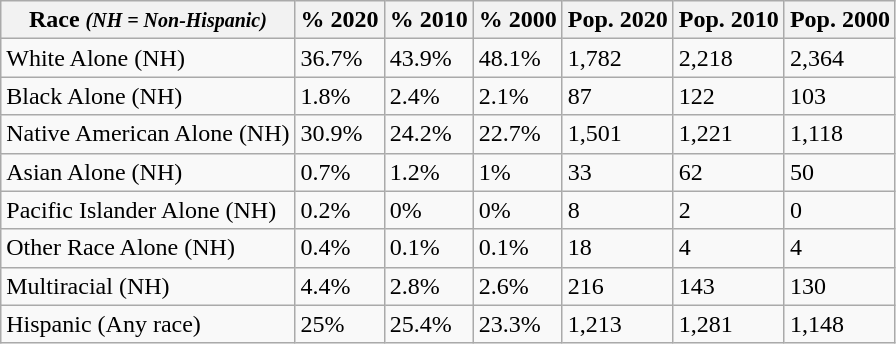<table class="wikitable">
<tr>
<th>Race <em><small>(NH = Non-Hispanic)</small></em></th>
<th>% 2020</th>
<th>% 2010</th>
<th>% 2000</th>
<th>Pop. 2020</th>
<th>Pop. 2010</th>
<th>Pop. 2000</th>
</tr>
<tr>
<td>White Alone (NH)</td>
<td>36.7%</td>
<td>43.9%</td>
<td>48.1%</td>
<td>1,782</td>
<td>2,218</td>
<td>2,364</td>
</tr>
<tr>
<td>Black Alone (NH)</td>
<td>1.8%</td>
<td>2.4%</td>
<td>2.1%</td>
<td>87</td>
<td>122</td>
<td>103</td>
</tr>
<tr>
<td>Native American Alone (NH)</td>
<td>30.9%</td>
<td>24.2%</td>
<td>22.7%</td>
<td>1,501</td>
<td>1,221</td>
<td>1,118</td>
</tr>
<tr>
<td>Asian Alone (NH)</td>
<td>0.7%</td>
<td>1.2%</td>
<td>1%</td>
<td>33</td>
<td>62</td>
<td>50</td>
</tr>
<tr>
<td>Pacific Islander Alone (NH)</td>
<td>0.2%</td>
<td>0%</td>
<td>0%</td>
<td>8</td>
<td>2</td>
<td>0</td>
</tr>
<tr>
<td>Other Race Alone (NH)</td>
<td>0.4%</td>
<td>0.1%</td>
<td>0.1%</td>
<td>18</td>
<td>4</td>
<td>4</td>
</tr>
<tr>
<td>Multiracial (NH)</td>
<td>4.4%</td>
<td>2.8%</td>
<td>2.6%</td>
<td>216</td>
<td>143</td>
<td>130</td>
</tr>
<tr>
<td>Hispanic (Any race)</td>
<td>25%</td>
<td>25.4%</td>
<td>23.3%</td>
<td>1,213</td>
<td>1,281</td>
<td>1,148</td>
</tr>
</table>
